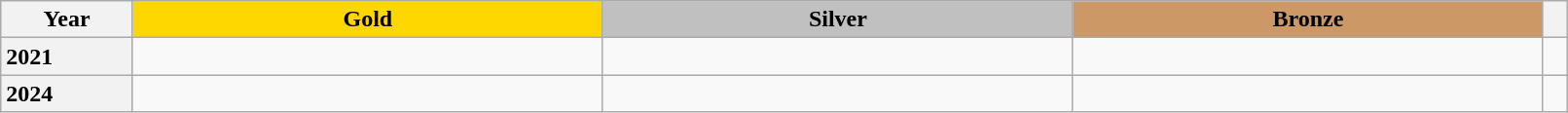<table class="wikitable unsortable" style="text-align:left; width:85%">
<tr>
<th scope="col" style="text-align:center">Year</th>
<td scope="col" style="text-align:center; width:30%; background:gold"><strong>Gold</strong></td>
<td scope="col" style="text-align:center; width:30%; background:silver"><strong>Silver</strong></td>
<td scope="col" style="text-align:center; width:30%; background:#c96"><strong>Bronze</strong></td>
<th scope="col" style="text-align:center"></th>
</tr>
<tr>
<th scope="row" style="text-align:left">2021</th>
<td></td>
<td></td>
<td></td>
<td></td>
</tr>
<tr>
<th scope="row" style="text-align:left">2024</th>
<td></td>
<td></td>
<td></td>
<td></td>
</tr>
</table>
